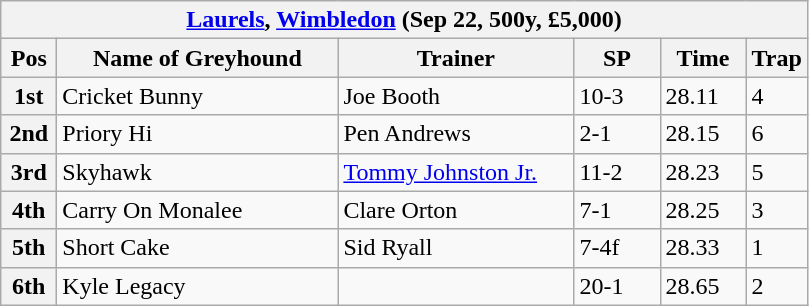<table class="wikitable">
<tr>
<th colspan="6"><a href='#'>Laurels</a>, <a href='#'>Wimbledon</a> (Sep 22, 500y, £5,000)</th>
</tr>
<tr>
<th width=30>Pos</th>
<th width=180>Name of Greyhound</th>
<th width=150>Trainer</th>
<th width=50>SP</th>
<th width=50>Time</th>
<th width=30>Trap</th>
</tr>
<tr>
<th>1st</th>
<td>Cricket Bunny</td>
<td>Joe Booth</td>
<td>10-3</td>
<td>28.11</td>
<td>4</td>
</tr>
<tr>
<th>2nd</th>
<td>Priory Hi</td>
<td>Pen Andrews</td>
<td>2-1</td>
<td>28.15</td>
<td>6</td>
</tr>
<tr>
<th>3rd</th>
<td>Skyhawk</td>
<td><a href='#'>Tommy Johnston Jr.</a></td>
<td>11-2</td>
<td>28.23</td>
<td>5</td>
</tr>
<tr>
<th>4th</th>
<td>Carry On Monalee</td>
<td>Clare Orton</td>
<td>7-1</td>
<td>28.25</td>
<td>3</td>
</tr>
<tr>
<th>5th</th>
<td>Short Cake</td>
<td>Sid Ryall</td>
<td>7-4f</td>
<td>28.33</td>
<td>1</td>
</tr>
<tr>
<th>6th</th>
<td>Kyle Legacy</td>
<td></td>
<td>20-1</td>
<td>28.65</td>
<td>2</td>
</tr>
</table>
